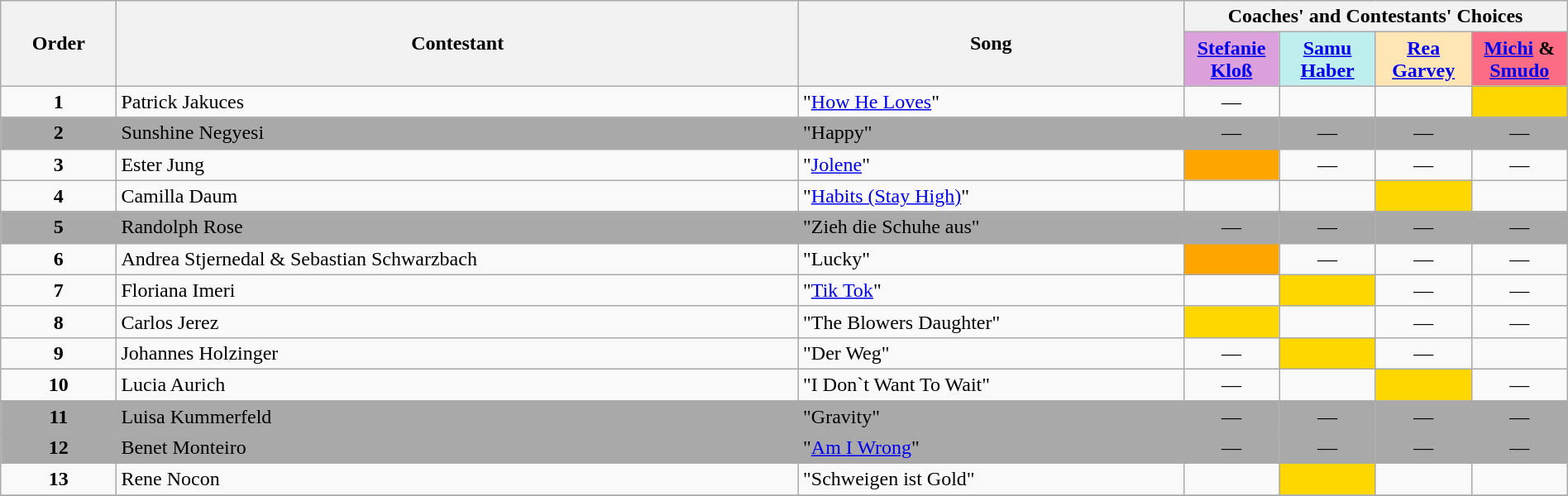<table class="wikitable" style="width:100%;">
<tr>
<th rowspan=2>Order</th>
<th rowspan=2>Contestant</th>
<th rowspan=2>Song</th>
<th colspan=4>Coaches' and Contestants' Choices</th>
</tr>
<tr>
<th style="background-color:#dca0dc" width="70"><a href='#'>Stefanie Kloß</a></th>
<th style="background-color:#bfeeee" width="70"><a href='#'>Samu Haber</a></th>
<th style="background-color:#ffe5b4" width="70"><a href='#'>Rea Garvey</a></th>
<th style="background-color:#FC6C85" width="70"><a href='#'>Michi</a> & <a href='#'>Smudo</a></th>
</tr>
<tr>
<td align="center"><strong>1</strong></td>
<td>Patrick Jakuces</td>
<td>"<a href='#'>How He Loves</a>"</td>
<td align="center">—</td>
<td style=";text-align:center;"></td>
<td style=";text-align:center;"></td>
<td style="background:gold;text-align:center;"></td>
</tr>
<tr>
</tr>
<tr bgcolor=darkgrey>
<td align="center"><strong>2</strong></td>
<td>Sunshine Negyesi</td>
<td>"Happy"</td>
<td align="center">—</td>
<td align="center">—</td>
<td align="center">—</td>
<td align="center">—</td>
</tr>
<tr>
<td align="center"><strong>3</strong></td>
<td>Ester Jung</td>
<td>"<a href='#'>Jolene</a>"</td>
<td style="background:orange;text-align:center;"></td>
<td align="center">—</td>
<td align="center">—</td>
<td align="center">—</td>
</tr>
<tr>
<td align="center"><strong>4</strong></td>
<td>Camilla Daum</td>
<td>"<a href='#'>Habits (Stay High)</a>"</td>
<td style=";text-align:center;"></td>
<td style=";text-align:center;"></td>
<td style="background:gold;text-align:center;"></td>
<td style=";text-align:center;"></td>
</tr>
<tr>
</tr>
<tr bgcolor=darkgrey>
<td align="center"><strong>5</strong></td>
<td>Randolph Rose</td>
<td>"Zieh die Schuhe aus"</td>
<td align="center">—</td>
<td align="center">—</td>
<td align="center">—</td>
<td align="center">—</td>
</tr>
<tr>
<td align="center"><strong>6</strong></td>
<td>Andrea Stjernedal & Sebastian Schwarzbach</td>
<td>"Lucky"</td>
<td style="background:orange;text-align:center;"></td>
<td align="center">—</td>
<td align="center">—</td>
<td align="center">—</td>
</tr>
<tr>
<td align="center"><strong>7</strong></td>
<td>Floriana Imeri</td>
<td>"<a href='#'>Tik Tok</a>"</td>
<td style=";text-align:center;"></td>
<td style="background:gold;text-align:center;"></td>
<td align="center">—</td>
<td align="center">—</td>
</tr>
<tr>
<td align="center"><strong>8</strong></td>
<td>Carlos Jerez</td>
<td>"The Blowers Daughter"</td>
<td style="background:gold;text-align:center;"></td>
<td style=";text-align:center;"></td>
<td align="center">—</td>
<td align="center">—</td>
</tr>
<tr>
<td align="center"><strong>9</strong></td>
<td>Johannes Holzinger</td>
<td>"Der Weg"</td>
<td align="center">—</td>
<td style="background:gold;text-align:center;"></td>
<td align="center">—</td>
<td style=";text-align:center;"></td>
</tr>
<tr>
<td align="center"><strong>10</strong></td>
<td>Lucia Aurich</td>
<td>"I Don`t Want To Wait"</td>
<td align="center">—</td>
<td style=";text-align:center;"></td>
<td style="background:gold;text-align:center;"></td>
<td align="center">—</td>
</tr>
<tr>
</tr>
<tr bgcolor=darkgrey>
<td align="center"><strong>11</strong></td>
<td>Luisa Kummerfeld</td>
<td>"Gravity"</td>
<td align="center">—</td>
<td align="center">—</td>
<td align="center">—</td>
<td align="center">—</td>
</tr>
<tr>
</tr>
<tr bgcolor=darkgrey>
<td align="center"><strong>12</strong></td>
<td>Benet Monteiro</td>
<td>"<a href='#'>Am I Wrong</a>"</td>
<td align="center">—</td>
<td align="center">—</td>
<td align="center">—</td>
<td align="center">—</td>
</tr>
<tr>
<td align="center"><strong>13</strong></td>
<td>Rene Nocon</td>
<td>"Schweigen ist Gold"</td>
<td style=";text-align:center;"></td>
<td style="background:gold;text-align:center;"></td>
<td style=";text-align:center;"></td>
<td style=";text-align:center;"></td>
</tr>
<tr>
</tr>
</table>
